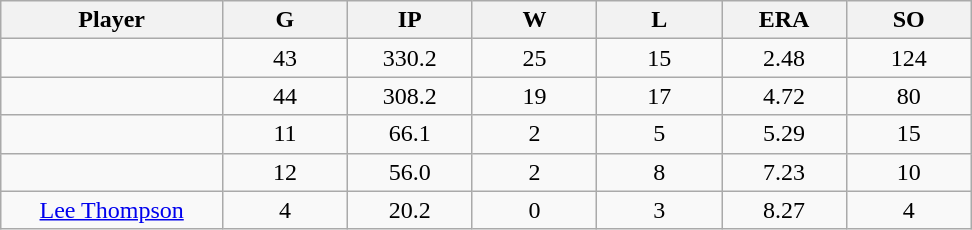<table class="wikitable sortable">
<tr>
<th bgcolor="#DDDDFF" width="16%">Player</th>
<th bgcolor="#DDDDFF" width="9%">G</th>
<th bgcolor="#DDDDFF" width="9%">IP</th>
<th bgcolor="#DDDDFF" width="9%">W</th>
<th bgcolor="#DDDDFF" width="9%">L</th>
<th bgcolor="#DDDDFF" width="9%">ERA</th>
<th bgcolor="#DDDDFF" width="9%">SO</th>
</tr>
<tr align="center">
<td></td>
<td>43</td>
<td>330.2</td>
<td>25</td>
<td>15</td>
<td>2.48</td>
<td>124</td>
</tr>
<tr align="center">
<td></td>
<td>44</td>
<td>308.2</td>
<td>19</td>
<td>17</td>
<td>4.72</td>
<td>80</td>
</tr>
<tr align="center">
<td></td>
<td>11</td>
<td>66.1</td>
<td>2</td>
<td>5</td>
<td>5.29</td>
<td>15</td>
</tr>
<tr align="center">
<td></td>
<td>12</td>
<td>56.0</td>
<td>2</td>
<td>8</td>
<td>7.23</td>
<td>10</td>
</tr>
<tr align="center">
<td><a href='#'>Lee Thompson</a></td>
<td>4</td>
<td>20.2</td>
<td>0</td>
<td>3</td>
<td>8.27</td>
<td>4</td>
</tr>
</table>
